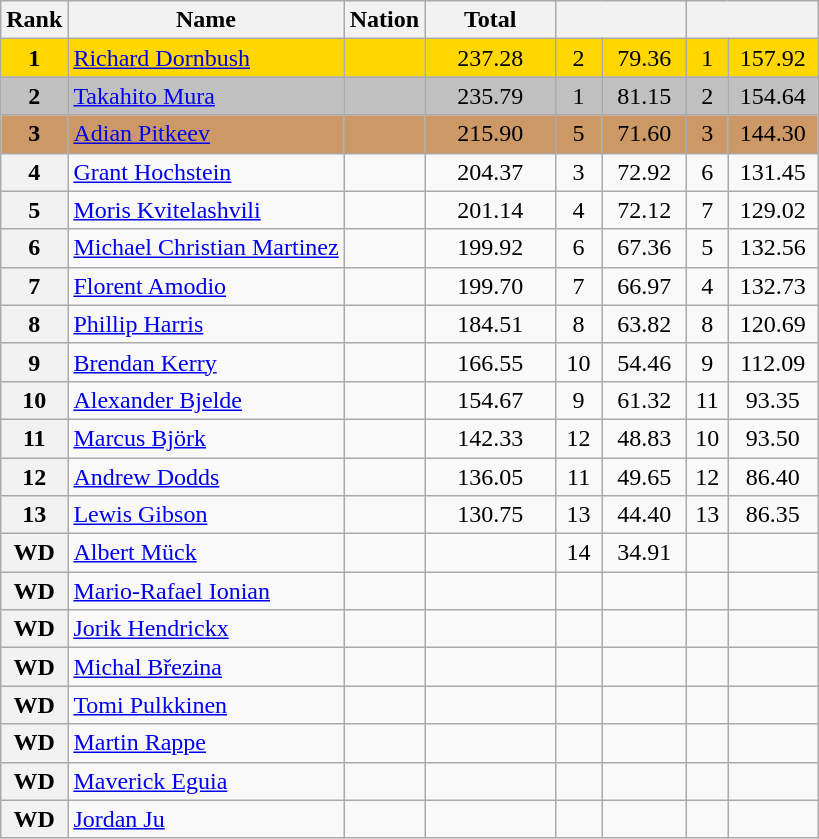<table class="wikitable sortable">
<tr>
<th>Rank</th>
<th>Name</th>
<th>Nation</th>
<th width="80px">Total</th>
<th colspan="2" width="80px"></th>
<th colspan="2" width="80px"></th>
</tr>
<tr bgcolor="gold">
<td align="center"><strong>1</strong></td>
<td><a href='#'>Richard Dornbush</a></td>
<td></td>
<td align="center">237.28</td>
<td align="center">2</td>
<td align="center">79.36</td>
<td align="center">1</td>
<td align="center">157.92</td>
</tr>
<tr bgcolor="silver">
<td align="center"><strong>2</strong></td>
<td><a href='#'>Takahito Mura</a></td>
<td></td>
<td align="center">235.79</td>
<td align="center">1</td>
<td align="center">81.15</td>
<td align="center">2</td>
<td align="center">154.64</td>
</tr>
<tr bgcolor="cc9966">
<td align="center"><strong>3</strong></td>
<td><a href='#'>Adian Pitkeev</a></td>
<td></td>
<td align="center">215.90</td>
<td align="center">5</td>
<td align="center">71.60</td>
<td align="center">3</td>
<td align="center">144.30</td>
</tr>
<tr>
<th>4</th>
<td><a href='#'>Grant Hochstein</a></td>
<td></td>
<td align="center">204.37</td>
<td align="center">3</td>
<td align="center">72.92</td>
<td align="center">6</td>
<td align="center">131.45</td>
</tr>
<tr>
<th>5</th>
<td><a href='#'>Moris Kvitelashvili</a></td>
<td></td>
<td align="center">201.14</td>
<td align="center">4</td>
<td align="center">72.12</td>
<td align="center">7</td>
<td align="center">129.02</td>
</tr>
<tr>
<th>6</th>
<td><a href='#'>Michael Christian Martinez</a></td>
<td></td>
<td align="center">199.92</td>
<td align="center">6</td>
<td align="center">67.36</td>
<td align="center">5</td>
<td align="center">132.56</td>
</tr>
<tr>
<th>7</th>
<td><a href='#'>Florent Amodio</a></td>
<td></td>
<td align="center">199.70</td>
<td align="center">7</td>
<td align="center">66.97</td>
<td align="center">4</td>
<td align="center">132.73</td>
</tr>
<tr>
<th>8</th>
<td><a href='#'>Phillip Harris</a></td>
<td></td>
<td align="center">184.51</td>
<td align="center">8</td>
<td align="center">63.82</td>
<td align="center">8</td>
<td align="center">120.69</td>
</tr>
<tr>
<th>9</th>
<td><a href='#'>Brendan Kerry</a></td>
<td></td>
<td align="center">166.55</td>
<td align="center">10</td>
<td align="center">54.46</td>
<td align="center">9</td>
<td align="center">112.09</td>
</tr>
<tr>
<th>10</th>
<td><a href='#'>Alexander Bjelde</a></td>
<td></td>
<td align="center">154.67</td>
<td align="center">9</td>
<td align="center">61.32</td>
<td align="center">11</td>
<td align="center">93.35</td>
</tr>
<tr>
<th>11</th>
<td><a href='#'>Marcus Björk</a></td>
<td></td>
<td align="center">142.33</td>
<td align="center">12</td>
<td align="center">48.83</td>
<td align="center">10</td>
<td align="center">93.50</td>
</tr>
<tr>
<th>12</th>
<td><a href='#'>Andrew Dodds</a></td>
<td></td>
<td align="center">136.05</td>
<td align="center">11</td>
<td align="center">49.65</td>
<td align="center">12</td>
<td align="center">86.40</td>
</tr>
<tr>
<th>13</th>
<td><a href='#'>Lewis Gibson</a></td>
<td></td>
<td align="center">130.75</td>
<td align="center">13</td>
<td align="center">44.40</td>
<td align="center">13</td>
<td align="center">86.35</td>
</tr>
<tr>
<th>WD</th>
<td><a href='#'>Albert Mück</a></td>
<td></td>
<td align="center"></td>
<td align="center">14</td>
<td align="center">34.91</td>
<td align="center"></td>
<td align="center"></td>
</tr>
<tr>
<th>WD</th>
<td><a href='#'>Mario-Rafael Ionian</a></td>
<td></td>
<td align="center"></td>
<td align="center"></td>
<td align="center"></td>
<td align="center"></td>
<td align="center"></td>
</tr>
<tr>
<th>WD</th>
<td><a href='#'>Jorik Hendrickx</a></td>
<td></td>
<td align="center"></td>
<td align="center"></td>
<td align="center"></td>
<td align="center"></td>
<td align="center"></td>
</tr>
<tr>
<th>WD</th>
<td><a href='#'>Michal Březina</a></td>
<td></td>
<td align="center"></td>
<td align="center"></td>
<td align="center"></td>
<td align="center"></td>
<td align="center"></td>
</tr>
<tr>
<th>WD</th>
<td><a href='#'>Tomi Pulkkinen</a></td>
<td></td>
<td align="center"></td>
<td align="center"></td>
<td align="center"></td>
<td align="center"></td>
<td align="center"></td>
</tr>
<tr>
<th>WD</th>
<td><a href='#'>Martin Rappe</a></td>
<td></td>
<td align="center"></td>
<td align="center"></td>
<td align="center"></td>
<td align="center"></td>
<td align="center"></td>
</tr>
<tr>
<th>WD</th>
<td><a href='#'>Maverick Eguia</a></td>
<td></td>
<td align="center"></td>
<td align="center"></td>
<td align="center"></td>
<td align="center"></td>
<td align="center"></td>
</tr>
<tr>
<th>WD</th>
<td><a href='#'>Jordan Ju</a></td>
<td></td>
<td align="center"></td>
<td align="center"></td>
<td align="center"></td>
<td align="center"></td>
<td align="center"></td>
</tr>
</table>
